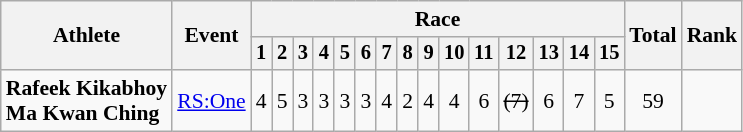<table class=wikitable style=font-size:90%;text-align:center>
<tr>
<th rowspan="2">Athlete</th>
<th rowspan="2">Event</th>
<th colspan=15>Race</th>
<th rowspan=2>Total</th>
<th rowspan=2>Rank</th>
</tr>
<tr style="font-size:95%">
<th>1</th>
<th>2</th>
<th>3</th>
<th>4</th>
<th>5</th>
<th>6</th>
<th>7</th>
<th>8</th>
<th>9</th>
<th>10</th>
<th>11</th>
<th>12</th>
<th>13</th>
<th>14</th>
<th>15</th>
</tr>
<tr>
<td align=left><strong>Rafeek Kikabhoy<br>Ma Kwan Ching</strong></td>
<td align=left rowspan=2><a href='#'>RS:One</a></td>
<td>4</td>
<td>5</td>
<td>3</td>
<td>3</td>
<td>3</td>
<td>3</td>
<td>4</td>
<td>2</td>
<td>4</td>
<td>4</td>
<td>6</td>
<td><s>(7)</s></td>
<td>6</td>
<td>7</td>
<td>5</td>
<td>59</td>
<td></td>
</tr>
</table>
